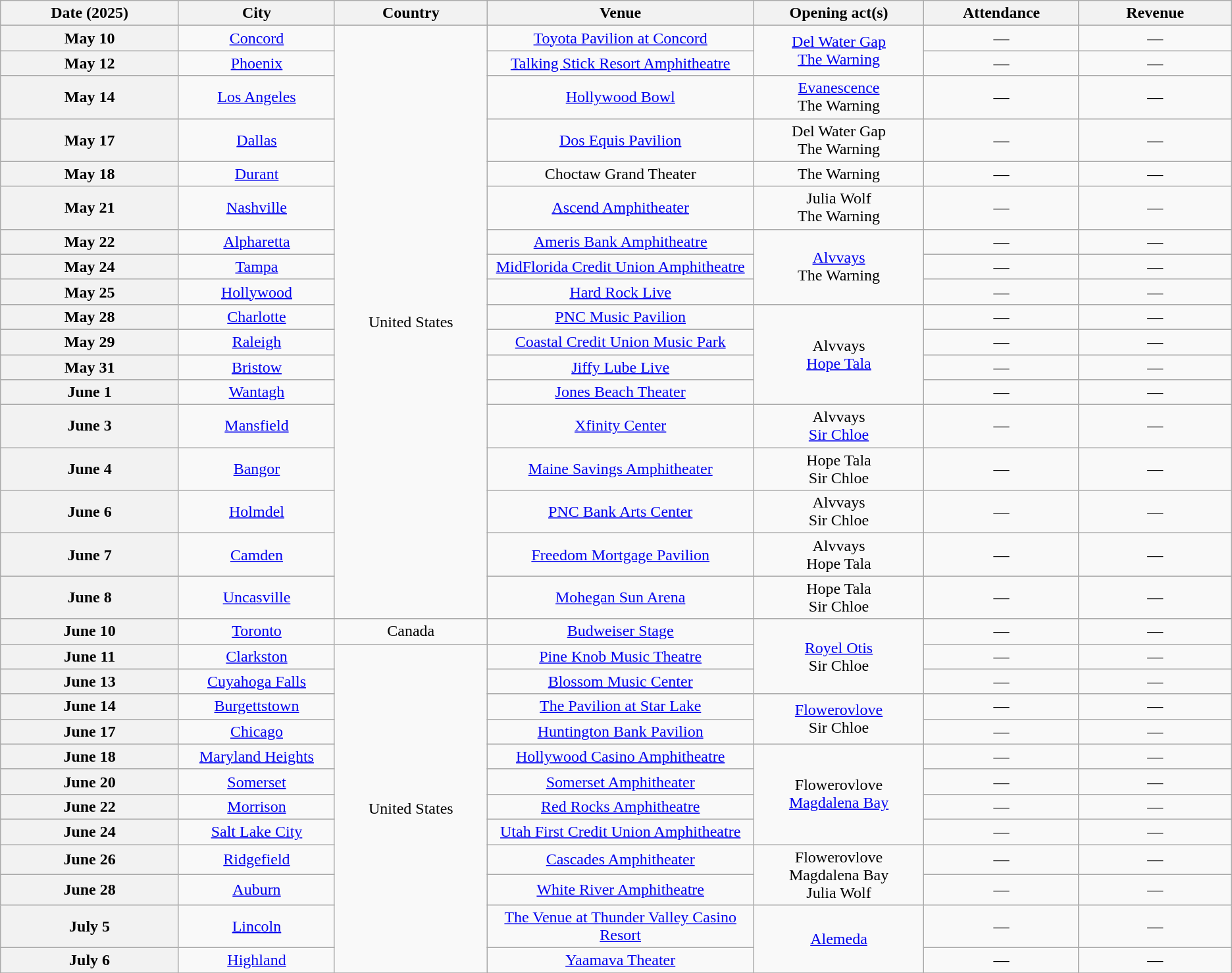<table class="wikitable plainrowheaders" style="text-align:center;">
<tr>
<th scope="col" style="width:12em;">Date (2025)</th>
<th scope="col" style="width:10em;">City</th>
<th scope="col" style="width:10em;">Country</th>
<th scope="col" style="width:18em;">Venue</th>
<th scope="col" style="width:11em;">Opening act(s)</th>
<th scope="col" style="width:10em;">Attendance</th>
<th scope="col" style="width:10em;">Revenue</th>
</tr>
<tr>
<th scope="row" style="text-align:center;">May 10</th>
<td><a href='#'>Concord</a></td>
<td rowspan="18">United States</td>
<td><a href='#'>Toyota Pavilion at Concord</a></td>
<td rowspan="2"><a href='#'>Del Water Gap</a> <br> <a href='#'>The Warning</a></td>
<td>—</td>
<td>—</td>
</tr>
<tr>
<th scope="row" style="text-align:center;">May 12</th>
<td><a href='#'>Phoenix</a></td>
<td><a href='#'>Talking Stick Resort Amphitheatre</a></td>
<td>—</td>
<td>—</td>
</tr>
<tr>
<th scope="row" style="text-align:center;">May 14</th>
<td><a href='#'>Los Angeles</a></td>
<td><a href='#'>Hollywood Bowl</a></td>
<td><a href='#'>Evanescence</a> <br> The Warning</td>
<td>—</td>
<td>—</td>
</tr>
<tr>
<th scope="row" style="text-align:center;">May 17</th>
<td><a href='#'>Dallas</a></td>
<td><a href='#'>Dos Equis Pavilion</a></td>
<td>Del Water Gap <br> The Warning</td>
<td>—</td>
<td>—</td>
</tr>
<tr>
<th scope="row" style="text-align:center;">May 18</th>
<td><a href='#'>Durant</a></td>
<td>Choctaw Grand Theater</td>
<td>The Warning</td>
<td>—</td>
<td>—</td>
</tr>
<tr>
<th scope="row" style="text-align:center;">May 21</th>
<td><a href='#'>Nashville</a></td>
<td><a href='#'>Ascend Amphitheater</a></td>
<td>Julia Wolf <br> The Warning</td>
<td>—</td>
<td>—</td>
</tr>
<tr>
<th scope="row" style="text-align:center;">May 22</th>
<td><a href='#'>Alpharetta</a></td>
<td><a href='#'>Ameris Bank Amphitheatre</a></td>
<td rowspan="3"><a href='#'>Alvvays</a> <br> The Warning</td>
<td>—</td>
<td>—</td>
</tr>
<tr>
<th scope="row" style="text-align:center;">May 24</th>
<td><a href='#'>Tampa</a></td>
<td><a href='#'>MidFlorida Credit Union Amphitheatre</a></td>
<td>—</td>
<td>—</td>
</tr>
<tr>
<th scope="row" style="text-align:center;">May 25</th>
<td><a href='#'>Hollywood</a></td>
<td><a href='#'>Hard Rock Live</a></td>
<td>—</td>
<td>—</td>
</tr>
<tr>
<th scope="row" style="text-align:center;">May 28</th>
<td><a href='#'>Charlotte</a></td>
<td><a href='#'>PNC Music Pavilion</a></td>
<td rowspan="4">Alvvays <br> <a href='#'>Hope Tala</a></td>
<td>—</td>
<td>—</td>
</tr>
<tr>
<th scope="row" style="text-align:center;">May 29</th>
<td><a href='#'>Raleigh</a></td>
<td><a href='#'>Coastal Credit Union Music Park</a></td>
<td>—</td>
<td>—</td>
</tr>
<tr>
<th scope="row" style="text-align:center;">May 31</th>
<td><a href='#'>Bristow</a></td>
<td><a href='#'>Jiffy Lube Live</a></td>
<td>—</td>
<td>—</td>
</tr>
<tr>
<th scope="row" style="text-align:center;">June 1</th>
<td><a href='#'>Wantagh</a></td>
<td><a href='#'>Jones Beach Theater</a></td>
<td>—</td>
<td>—</td>
</tr>
<tr>
<th scope="row" style="text-align:center;">June 3</th>
<td><a href='#'>Mansfield</a></td>
<td><a href='#'>Xfinity Center</a></td>
<td>Alvvays <br> <a href='#'>Sir Chloe</a></td>
<td>—</td>
<td>—</td>
</tr>
<tr>
<th scope="row" style="text-align:center;">June 4</th>
<td><a href='#'>Bangor</a></td>
<td><a href='#'>Maine Savings Amphitheater</a></td>
<td>Hope Tala <br> Sir Chloe</td>
<td>—</td>
<td>—</td>
</tr>
<tr>
<th scope="row" style="text-align:center;">June 6</th>
<td><a href='#'>Holmdel</a></td>
<td><a href='#'>PNC Bank Arts Center</a></td>
<td>Alvvays <br> Sir Chloe</td>
<td>—</td>
<td>—</td>
</tr>
<tr>
<th scope="row" style="text-align:center;">June 7</th>
<td><a href='#'>Camden</a></td>
<td><a href='#'>Freedom Mortgage Pavilion</a></td>
<td>Alvvays <br> Hope Tala</td>
<td>—</td>
<td>—</td>
</tr>
<tr>
<th scope="row" style="text-align:center;">June 8</th>
<td><a href='#'>Uncasville</a></td>
<td><a href='#'>Mohegan Sun Arena</a></td>
<td>Hope Tala <br> Sir Chloe</td>
<td>—</td>
<td>—</td>
</tr>
<tr>
<th scope="row" style="text-align:center;">June 10</th>
<td><a href='#'>Toronto</a></td>
<td>Canada</td>
<td><a href='#'>Budweiser Stage</a></td>
<td rowspan="3"><a href='#'>Royel Otis</a> <br> Sir Chloe</td>
<td>—</td>
<td>—</td>
</tr>
<tr>
<th scope="row" style="text-align:center;">June 11</th>
<td><a href='#'>Clarkston</a></td>
<td rowspan="12">United States</td>
<td><a href='#'>Pine Knob Music Theatre</a></td>
<td>—</td>
<td>—</td>
</tr>
<tr>
<th scope="row" style="text-align:center;">June 13</th>
<td><a href='#'>Cuyahoga Falls</a></td>
<td><a href='#'>Blossom Music Center</a></td>
<td>—</td>
<td>—</td>
</tr>
<tr>
<th scope="row" style="text-align:center;">June 14</th>
<td><a href='#'>Burgettstown</a></td>
<td><a href='#'>The Pavilion at Star Lake</a></td>
<td rowspan="2"><a href='#'>Flowerovlove</a> <br> Sir Chloe</td>
<td>—</td>
<td>—</td>
</tr>
<tr>
<th scope="row" style="text-align:center;">June 17</th>
<td><a href='#'>Chicago</a></td>
<td><a href='#'>Huntington Bank Pavilion</a></td>
<td>—</td>
<td>—</td>
</tr>
<tr>
<th scope="row" style="text-align:center;">June 18</th>
<td><a href='#'>Maryland Heights</a></td>
<td><a href='#'>Hollywood Casino Amphitheatre</a></td>
<td rowspan="4">Flowerovlove <br> <a href='#'>Magdalena Bay</a></td>
<td>—</td>
<td>—</td>
</tr>
<tr>
<th scope="row" style="text-align:center;">June 20</th>
<td><a href='#'>Somerset</a></td>
<td><a href='#'>Somerset Amphitheater</a></td>
<td>—</td>
<td>—</td>
</tr>
<tr>
<th scope="row" style="text-align:center;">June 22</th>
<td><a href='#'>Morrison</a></td>
<td><a href='#'>Red Rocks Amphitheatre</a></td>
<td>—</td>
<td>—</td>
</tr>
<tr>
<th scope="row" style="text-align:center;">June 24</th>
<td><a href='#'>Salt Lake City</a></td>
<td><a href='#'>Utah First Credit Union Amphitheatre</a></td>
<td>—</td>
<td>—</td>
</tr>
<tr>
<th scope="row" style="text-align:center;">June 26</th>
<td><a href='#'>Ridgefield</a></td>
<td><a href='#'>Cascades Amphitheater</a></td>
<td rowspan="2">Flowerovlove <br> Magdalena Bay <br> Julia Wolf</td>
<td>—</td>
<td>—</td>
</tr>
<tr>
<th scope="row" style="text-align:center;">June 28</th>
<td><a href='#'>Auburn</a></td>
<td><a href='#'>White River Amphitheatre</a></td>
<td>—</td>
<td>—</td>
</tr>
<tr>
<th scope="row" style="text-align:center;">July 5</th>
<td><a href='#'>Lincoln</a></td>
<td><a href='#'>The Venue at Thunder Valley Casino Resort</a></td>
<td rowspan="2"><a href='#'>Alemeda</a></td>
<td>—</td>
<td>—</td>
</tr>
<tr>
<th scope="row" style="text-align:center;">July 6</th>
<td><a href='#'>Highland</a></td>
<td><a href='#'>Yaamava Theater</a></td>
<td>—</td>
<td>—</td>
</tr>
<tr>
</tr>
</table>
